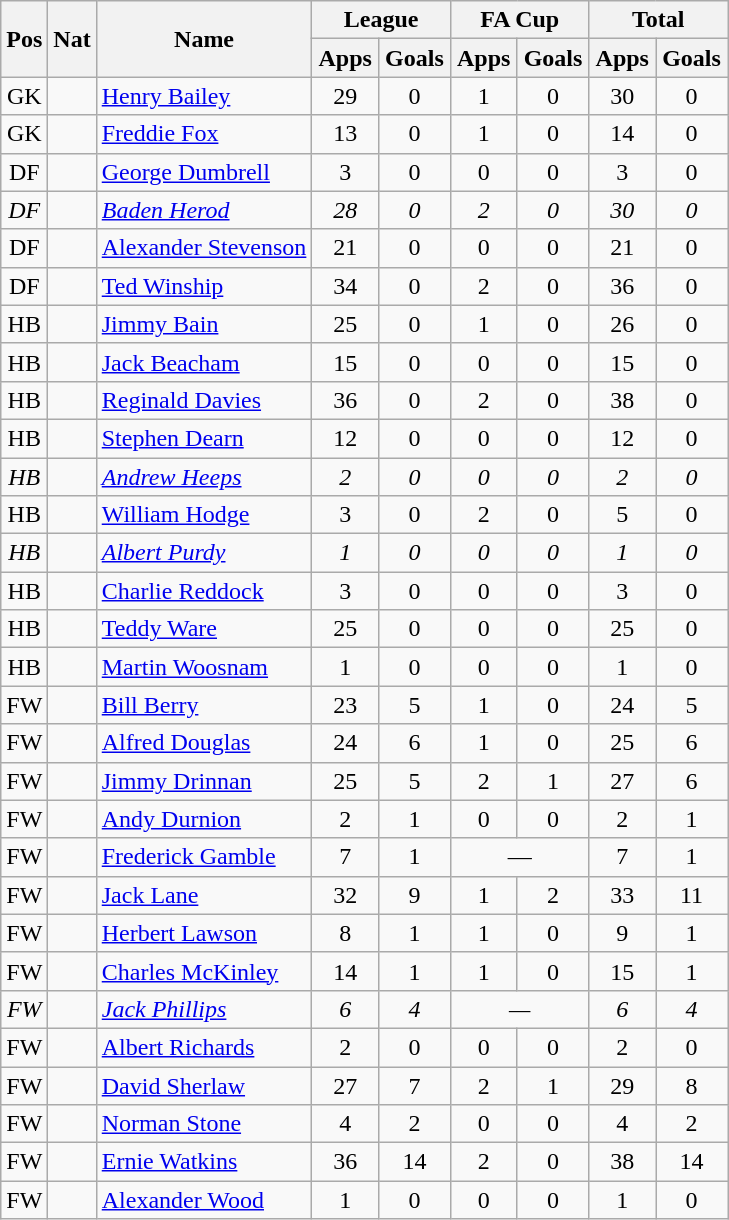<table class="wikitable" style="text-align:center">
<tr>
<th rowspan="2">Pos</th>
<th rowspan="2">Nat</th>
<th rowspan="2">Name</th>
<th colspan="2" style="width:85px;">League</th>
<th colspan="2" style="width:85px;">FA Cup</th>
<th colspan="2" style="width:85px;">Total</th>
</tr>
<tr>
<th>Apps</th>
<th>Goals</th>
<th>Apps</th>
<th>Goals</th>
<th>Apps</th>
<th>Goals</th>
</tr>
<tr>
<td>GK</td>
<td></td>
<td style="text-align:left;"><a href='#'>Henry Bailey</a></td>
<td>29</td>
<td>0</td>
<td>1</td>
<td>0</td>
<td>30</td>
<td>0</td>
</tr>
<tr>
<td>GK</td>
<td></td>
<td style="text-align:left;"><a href='#'>Freddie Fox</a></td>
<td>13</td>
<td>0</td>
<td>1</td>
<td>0</td>
<td>14</td>
<td>0</td>
</tr>
<tr>
<td>DF</td>
<td></td>
<td style="text-align:left;"><a href='#'>George Dumbrell</a></td>
<td>3</td>
<td>0</td>
<td>0</td>
<td>0</td>
<td>3</td>
<td>0</td>
</tr>
<tr>
<td><em>DF</em></td>
<td><em></em></td>
<td style="text-align:left;"><em><a href='#'>Baden Herod</a></em></td>
<td><em>28</em></td>
<td><em>0</em></td>
<td><em>2</em></td>
<td><em>0</em></td>
<td><em>30</em></td>
<td><em>0</em></td>
</tr>
<tr>
<td>DF</td>
<td></td>
<td style="text-align:left;"><a href='#'>Alexander Stevenson</a></td>
<td>21</td>
<td>0</td>
<td>0</td>
<td>0</td>
<td>21</td>
<td>0</td>
</tr>
<tr>
<td>DF</td>
<td></td>
<td style="text-align:left;"><a href='#'>Ted Winship</a></td>
<td>34</td>
<td>0</td>
<td>2</td>
<td>0</td>
<td>36</td>
<td>0</td>
</tr>
<tr>
<td>HB</td>
<td></td>
<td style="text-align:left;"><a href='#'>Jimmy Bain</a></td>
<td>25</td>
<td>0</td>
<td>1</td>
<td>0</td>
<td>26</td>
<td>0</td>
</tr>
<tr>
<td>HB</td>
<td></td>
<td style="text-align:left;"><a href='#'>Jack Beacham</a></td>
<td>15</td>
<td>0</td>
<td>0</td>
<td>0</td>
<td>15</td>
<td>0</td>
</tr>
<tr>
<td>HB</td>
<td></td>
<td style="text-align:left;"><a href='#'>Reginald Davies</a></td>
<td>36</td>
<td>0</td>
<td>2</td>
<td>0</td>
<td>38</td>
<td>0</td>
</tr>
<tr>
<td>HB</td>
<td></td>
<td style="text-align:left;"><a href='#'>Stephen Dearn</a></td>
<td>12</td>
<td>0</td>
<td>0</td>
<td>0</td>
<td>12</td>
<td>0</td>
</tr>
<tr>
<td><em>HB</em></td>
<td><em></em></td>
<td style="text-align:left;"><em><a href='#'>Andrew Heeps</a></em></td>
<td><em>2</em></td>
<td><em>0</em></td>
<td><em>0</em></td>
<td><em>0</em></td>
<td><em>2</em></td>
<td><em>0</em></td>
</tr>
<tr>
<td>HB</td>
<td></td>
<td style="text-align:left;"><a href='#'>William Hodge</a></td>
<td>3</td>
<td>0</td>
<td>2</td>
<td>0</td>
<td>5</td>
<td>0</td>
</tr>
<tr>
<td><em>HB</em></td>
<td><em></em></td>
<td style="text-align:left;"><em><a href='#'>Albert Purdy</a></em></td>
<td><em>1</em></td>
<td><em>0</em></td>
<td><em>0</em></td>
<td><em>0</em></td>
<td><em>1</em></td>
<td><em>0</em></td>
</tr>
<tr>
<td>HB</td>
<td></td>
<td style="text-align:left;"><a href='#'>Charlie Reddock</a></td>
<td>3</td>
<td>0</td>
<td>0</td>
<td>0</td>
<td>3</td>
<td>0</td>
</tr>
<tr>
<td>HB</td>
<td></td>
<td style="text-align:left;"><a href='#'>Teddy Ware</a></td>
<td>25</td>
<td>0</td>
<td>0</td>
<td>0</td>
<td>25</td>
<td>0</td>
</tr>
<tr>
<td>HB</td>
<td></td>
<td style="text-align:left;"><a href='#'>Martin Woosnam</a></td>
<td>1</td>
<td>0</td>
<td>0</td>
<td>0</td>
<td>1</td>
<td>0</td>
</tr>
<tr>
<td>FW</td>
<td></td>
<td style="text-align:left;"><a href='#'>Bill Berry</a></td>
<td>23</td>
<td>5</td>
<td>1</td>
<td>0</td>
<td>24</td>
<td>5</td>
</tr>
<tr>
<td>FW</td>
<td></td>
<td style="text-align:left;"><a href='#'>Alfred Douglas</a></td>
<td>24</td>
<td>6</td>
<td>1</td>
<td>0</td>
<td>25</td>
<td>6</td>
</tr>
<tr>
<td>FW</td>
<td></td>
<td style="text-align:left;"><a href='#'>Jimmy Drinnan</a></td>
<td>25</td>
<td>5</td>
<td>2</td>
<td>1</td>
<td>27</td>
<td>6</td>
</tr>
<tr>
<td>FW</td>
<td></td>
<td style="text-align:left;"><a href='#'>Andy Durnion</a></td>
<td>2</td>
<td>1</td>
<td>0</td>
<td>0</td>
<td>2</td>
<td>1</td>
</tr>
<tr>
<td>FW</td>
<td></td>
<td style="text-align:left;"><a href='#'>Frederick Gamble</a></td>
<td>7</td>
<td>1</td>
<td colspan="2">—</td>
<td>7</td>
<td>1</td>
</tr>
<tr>
<td>FW</td>
<td><em></em></td>
<td style="text-align:left;"><a href='#'>Jack Lane</a></td>
<td>32</td>
<td>9</td>
<td>1</td>
<td>2</td>
<td>33</td>
<td>11</td>
</tr>
<tr>
<td>FW</td>
<td></td>
<td style="text-align:left;"><a href='#'>Herbert Lawson</a></td>
<td>8</td>
<td>1</td>
<td>1</td>
<td>0</td>
<td>9</td>
<td>1</td>
</tr>
<tr>
<td>FW</td>
<td></td>
<td style="text-align:left;"><a href='#'>Charles McKinley</a></td>
<td>14</td>
<td>1</td>
<td>1</td>
<td>0</td>
<td>15</td>
<td>1</td>
</tr>
<tr>
<td><em>FW</em></td>
<td><em></em></td>
<td style="text-align:left;"><a href='#'><em>Jack Phillips</em></a></td>
<td><em>6</em></td>
<td><em>4</em></td>
<td colspan="2"><em>—</em></td>
<td><em>6</em></td>
<td><em>4</em></td>
</tr>
<tr>
<td>FW</td>
<td></td>
<td style="text-align:left;"><a href='#'>Albert Richards</a></td>
<td>2</td>
<td>0</td>
<td>0</td>
<td>0</td>
<td>2</td>
<td>0</td>
</tr>
<tr>
<td>FW</td>
<td></td>
<td style="text-align:left;"><a href='#'>David Sherlaw</a></td>
<td>27</td>
<td>7</td>
<td>2</td>
<td>1</td>
<td>29</td>
<td>8</td>
</tr>
<tr>
<td>FW</td>
<td></td>
<td style="text-align:left;"><a href='#'>Norman Stone</a></td>
<td>4</td>
<td>2</td>
<td>0</td>
<td>0</td>
<td>4</td>
<td>2</td>
</tr>
<tr>
<td>FW</td>
<td></td>
<td style="text-align:left;"><a href='#'>Ernie Watkins</a></td>
<td>36</td>
<td>14</td>
<td>2</td>
<td>0</td>
<td>38</td>
<td>14</td>
</tr>
<tr>
<td>FW</td>
<td></td>
<td style="text-align:left;"><a href='#'>Alexander Wood</a></td>
<td>1</td>
<td>0</td>
<td>0</td>
<td>0</td>
<td>1</td>
<td>0</td>
</tr>
</table>
